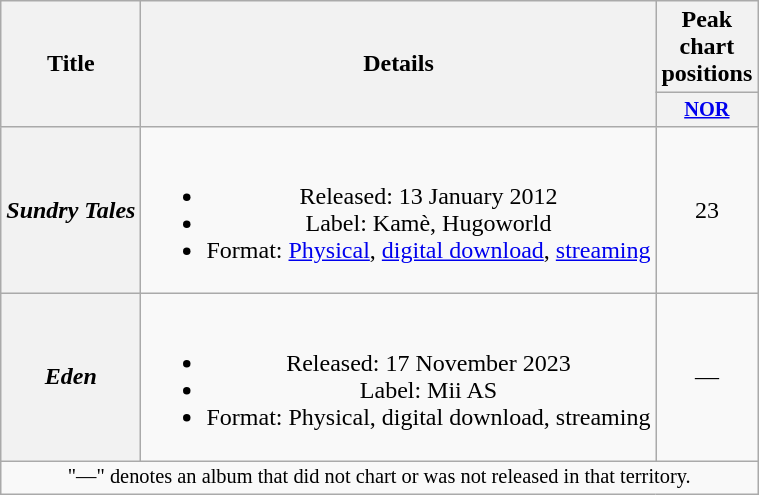<table class="wikitable plainrowheaders" style="text-align:center;">
<tr>
<th scope="col" rowspan="2">Title</th>
<th scope="col" rowspan="2">Details</th>
<th scope="col" colspan="1">Peak chart positions</th>
</tr>
<tr>
<th scope="col" style="width:3em;font-size:85%;"><a href='#'>NOR</a><br></th>
</tr>
<tr>
<th scope="row"><em>Sundry Tales</em></th>
<td><br><ul><li>Released: 13 January 2012</li><li>Label: Kamè, Hugoworld</li><li>Format: <a href='#'>Physical</a>, <a href='#'>digital download</a>, <a href='#'>streaming</a></li></ul></td>
<td>23</td>
</tr>
<tr>
<th scope="row"><em>Eden</em></th>
<td><br><ul><li>Released: 17 November 2023</li><li>Label: Mii AS</li><li>Format: Physical, digital download, streaming</li></ul></td>
<td>—</td>
</tr>
<tr>
<td colspan="4" style="font-size:85%">"—" denotes an album that did not chart or was not released in that territory.</td>
</tr>
</table>
